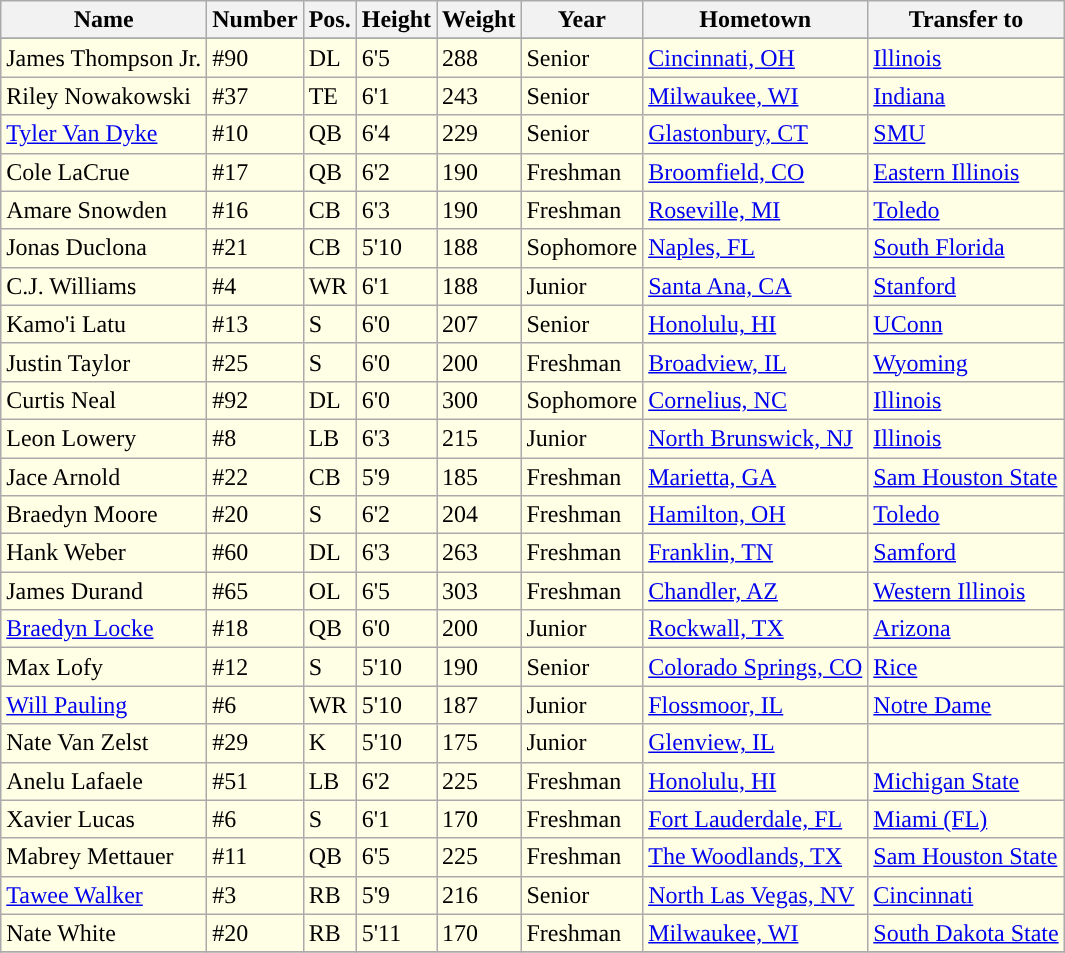<table class="wikitable sortable">
<tr align=center>
<th>Name</th>
<th>Number</th>
<th>Pos.</th>
<th>Height</th>
<th>Weight</th>
<th>Year</th>
<th>Hometown</th>
<th>Transfer to</th>
</tr>
<tr>
</tr>
<tr style="background:#FFFFE6;">
<td>James Thompson Jr.</td>
<td>#90</td>
<td>DL</td>
<td>6'5</td>
<td>288</td>
<td>Senior </td>
<td><a href='#'>Cincinnati, OH</a></td>
<td><a href='#'>Illinois</a></td>
</tr>
<tr style="background:#FFFFE6;">
<td>Riley Nowakowski</td>
<td>#37</td>
<td>TE</td>
<td>6'1</td>
<td>243</td>
<td>Senior </td>
<td><a href='#'>Milwaukee, WI</a></td>
<td><a href='#'>Indiana</a></td>
</tr>
<tr style="background:#FFFFE6;">
<td><a href='#'>Tyler Van Dyke</a></td>
<td>#10</td>
<td>QB</td>
<td>6'4</td>
<td>229</td>
<td>Senior</td>
<td><a href='#'>Glastonbury, CT</a></td>
<td><a href='#'>SMU</a></td>
</tr>
<tr style="background:#FFFFE6;">
<td>Cole LaCrue</td>
<td>#17</td>
<td>QB</td>
<td>6'2</td>
<td>190</td>
<td>Freshman </td>
<td><a href='#'>Broomfield, CO</a></td>
<td><a href='#'>Eastern Illinois</a></td>
</tr>
<tr style="background:#FFFFE6;">
<td>Amare Snowden</td>
<td>#16</td>
<td>CB</td>
<td>6'3</td>
<td>190</td>
<td>Freshman </td>
<td><a href='#'>Roseville, MI</a></td>
<td><a href='#'>Toledo</a></td>
</tr>
<tr style="background:#FFFFE6;">
<td>Jonas Duclona</td>
<td>#21</td>
<td>CB</td>
<td>5'10</td>
<td>188</td>
<td>Sophomore</td>
<td><a href='#'>Naples, FL</a></td>
<td><a href='#'>South Florida</a></td>
</tr>
<tr style="background:#FFFFE6;">
<td>C.J. Williams</td>
<td>#4</td>
<td>WR</td>
<td>6'1</td>
<td>188</td>
<td>Junior</td>
<td><a href='#'>Santa Ana, CA</a></td>
<td><a href='#'>Stanford</a></td>
</tr>
<tr style="background:#FFFFE6;">
<td>Kamo'i Latu</td>
<td>#13</td>
<td>S</td>
<td>6'0</td>
<td>207</td>
<td>Senior</td>
<td><a href='#'>Honolulu, HI</a></td>
<td><a href='#'>UConn</a></td>
</tr>
<tr style="background:#FFFFE6;">
<td>Justin Taylor</td>
<td>#25</td>
<td>S</td>
<td>6'0</td>
<td>200</td>
<td>Freshman </td>
<td><a href='#'>Broadview, IL</a></td>
<td><a href='#'>Wyoming</a></td>
</tr>
<tr style="background:#FFFFE6;">
<td>Curtis Neal</td>
<td>#92</td>
<td>DL</td>
<td>6'0</td>
<td>300</td>
<td>Sophomore </td>
<td><a href='#'>Cornelius, NC</a></td>
<td><a href='#'>Illinois</a></td>
</tr>
<tr style="background:#FFFFE6;">
<td>Leon Lowery</td>
<td>#8</td>
<td>LB</td>
<td>6'3</td>
<td>215</td>
<td>Junior </td>
<td><a href='#'>North Brunswick, NJ</a></td>
<td><a href='#'>Illinois</a></td>
</tr>
<tr style="background:#FFFFE6;">
<td>Jace Arnold</td>
<td>#22</td>
<td>CB</td>
<td>5'9</td>
<td>185</td>
<td>Freshman </td>
<td><a href='#'>Marietta, GA</a></td>
<td><a href='#'>Sam Houston State</a></td>
</tr>
<tr style="background:#FFFFE6;">
<td>Braedyn Moore</td>
<td>#20</td>
<td>S</td>
<td>6'2</td>
<td>204</td>
<td>Freshman </td>
<td><a href='#'>Hamilton, OH</a></td>
<td><a href='#'>Toledo</a></td>
</tr>
<tr style="background:#FFFFE6;">
<td>Hank Weber</td>
<td>#60</td>
<td>DL</td>
<td>6'3</td>
<td>263</td>
<td>Freshman</td>
<td><a href='#'>Franklin, TN</a></td>
<td><a href='#'>Samford</a></td>
</tr>
<tr style="background:#FFFFE6;">
<td>James Durand</td>
<td>#65</td>
<td>OL</td>
<td>6'5</td>
<td>303</td>
<td>Freshman </td>
<td><a href='#'>Chandler, AZ</a></td>
<td><a href='#'>Western Illinois</a></td>
</tr>
<tr style="background:#FFFFE6;">
<td><a href='#'>Braedyn Locke</a></td>
<td>#18</td>
<td>QB</td>
<td>6'0</td>
<td>200</td>
<td>Junior</td>
<td><a href='#'>Rockwall, TX</a></td>
<td><a href='#'>Arizona</a></td>
</tr>
<tr style="background:#FFFFE6;">
<td>Max Lofy</td>
<td>#12</td>
<td>S</td>
<td>5'10</td>
<td>190</td>
<td>Senior </td>
<td><a href='#'>Colorado Springs, CO</a></td>
<td><a href='#'>Rice</a></td>
</tr>
<tr style="background:#FFFFE6;">
<td><a href='#'>Will Pauling</a></td>
<td>#6</td>
<td>WR</td>
<td>5'10</td>
<td>187</td>
<td>Junior </td>
<td><a href='#'>Flossmoor, IL</a></td>
<td><a href='#'>Notre Dame</a></td>
</tr>
<tr style="background:#FFFFE6;">
<td>Nate Van Zelst</td>
<td>#29</td>
<td>K</td>
<td>5'10</td>
<td>175</td>
<td>Junior </td>
<td><a href='#'>Glenview, IL</a></td>
<td></td>
</tr>
<tr style="background:#FFFFE6;">
<td>Anelu Lafaele</td>
<td>#51</td>
<td>LB</td>
<td>6'2</td>
<td>225</td>
<td>Freshman</td>
<td><a href='#'>Honolulu, HI</a></td>
<td><a href='#'>Michigan State</a></td>
</tr>
<tr style="background:#FFFFE6;">
<td>Xavier Lucas</td>
<td>#6</td>
<td>S</td>
<td>6'1</td>
<td>170</td>
<td>Freshman</td>
<td><a href='#'>Fort Lauderdale, FL</a></td>
<td><a href='#'>Miami (FL)</a></td>
</tr>
<tr style="background:#FFFFE6;">
<td>Mabrey Mettauer</td>
<td>#11</td>
<td>QB</td>
<td>6'5</td>
<td>225</td>
<td>Freshman</td>
<td><a href='#'>The Woodlands, TX</a></td>
<td><a href='#'>Sam Houston State</a></td>
</tr>
<tr style="background:#FFFFE6;">
<td><a href='#'>Tawee Walker</a></td>
<td>#3</td>
<td>RB</td>
<td>5'9</td>
<td>216</td>
<td>Senior</td>
<td><a href='#'>North Las Vegas, NV</a></td>
<td><a href='#'>Cincinnati</a></td>
</tr>
<tr style="background:#FFFFE6;">
<td>Nate White</td>
<td>#20</td>
<td>RB</td>
<td>5'11</td>
<td>170</td>
<td>Freshman </td>
<td><a href='#'>Milwaukee, WI</a></td>
<td><a href='#'>South Dakota State</a></td>
</tr>
<tr>
</tr>
</table>
